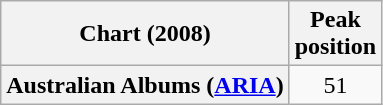<table class="wikitable plainrowheaders" style="text-align:center">
<tr>
<th scope="col">Chart (2008)</th>
<th scope="col">Peak<br>position</th>
</tr>
<tr>
<th scope="row">Australian Albums (<a href='#'>ARIA</a>)</th>
<td>51</td>
</tr>
</table>
